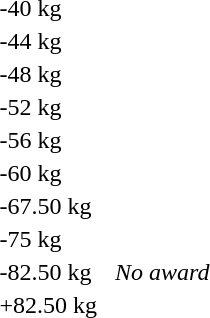<table>
<tr>
<td>-40 kg</td>
<td></td>
<td></td>
<td></td>
</tr>
<tr>
<td>-44 kg</td>
<td></td>
<td></td>
<td></td>
</tr>
<tr>
<td>-48 kg</td>
<td></td>
<td></td>
<td></td>
</tr>
<tr>
<td>-52 kg</td>
<td></td>
<td></td>
<td></td>
</tr>
<tr>
<td>-56 kg</td>
<td></td>
<td></td>
<td></td>
</tr>
<tr>
<td>-60 kg</td>
<td></td>
<td></td>
<td></td>
</tr>
<tr>
<td>-67.50 kg</td>
<td></td>
<td></td>
<td></td>
</tr>
<tr>
<td>-75 kg</td>
<td></td>
<td></td>
<td></td>
</tr>
<tr>
<td>-82.50 kg</td>
<td></td>
<td></td>
<td><em>No award</em></td>
</tr>
<tr>
<td>+82.50 kg</td>
<td></td>
<td></td>
<td></td>
</tr>
</table>
